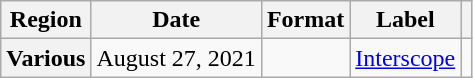<table class="wikitable plainrowheaders">
<tr>
<th scope="col">Region</th>
<th scope="col">Date</th>
<th scope="col">Format</th>
<th scope="col">Label</th>
<th scope="col"></th>
</tr>
<tr>
<th scope="row">Various</th>
<td>August 27, 2021</td>
<td></td>
<td rowspan="2"><a href='#'>Interscope</a></td>
<td></td>
</tr>
</table>
